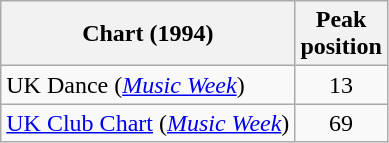<table class="wikitable">
<tr>
<th>Chart (1994)</th>
<th>Peak<br>position</th>
</tr>
<tr>
<td>UK Dance (<em><a href='#'>Music Week</a></em>)</td>
<td align="center">13</td>
</tr>
<tr>
<td><a href='#'>UK Club Chart</a> (<em><a href='#'>Music Week</a></em>)</td>
<td align="center">69</td>
</tr>
</table>
